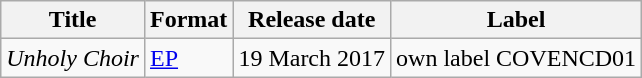<table class="wikitable">
<tr>
<th>Title</th>
<th>Format</th>
<th>Release date</th>
<th>Label</th>
</tr>
<tr>
<td><em>Unholy Choir</em></td>
<td><a href='#'>EP</a></td>
<td>19 March 2017</td>
<td>own label COVENCD01</td>
</tr>
</table>
